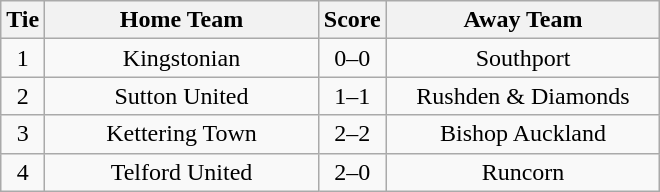<table class="wikitable" style="text-align:center;">
<tr>
<th width=20>Tie</th>
<th width=175>Home Team</th>
<th width=20>Score</th>
<th width=175>Away Team</th>
</tr>
<tr>
<td>1</td>
<td>Kingstonian</td>
<td>0–0</td>
<td>Southport</td>
</tr>
<tr>
<td>2</td>
<td>Sutton United</td>
<td>1–1</td>
<td>Rushden & Diamonds</td>
</tr>
<tr>
<td>3</td>
<td>Kettering Town</td>
<td>2–2</td>
<td>Bishop Auckland</td>
</tr>
<tr>
<td>4</td>
<td>Telford United</td>
<td>2–0</td>
<td>Runcorn</td>
</tr>
</table>
